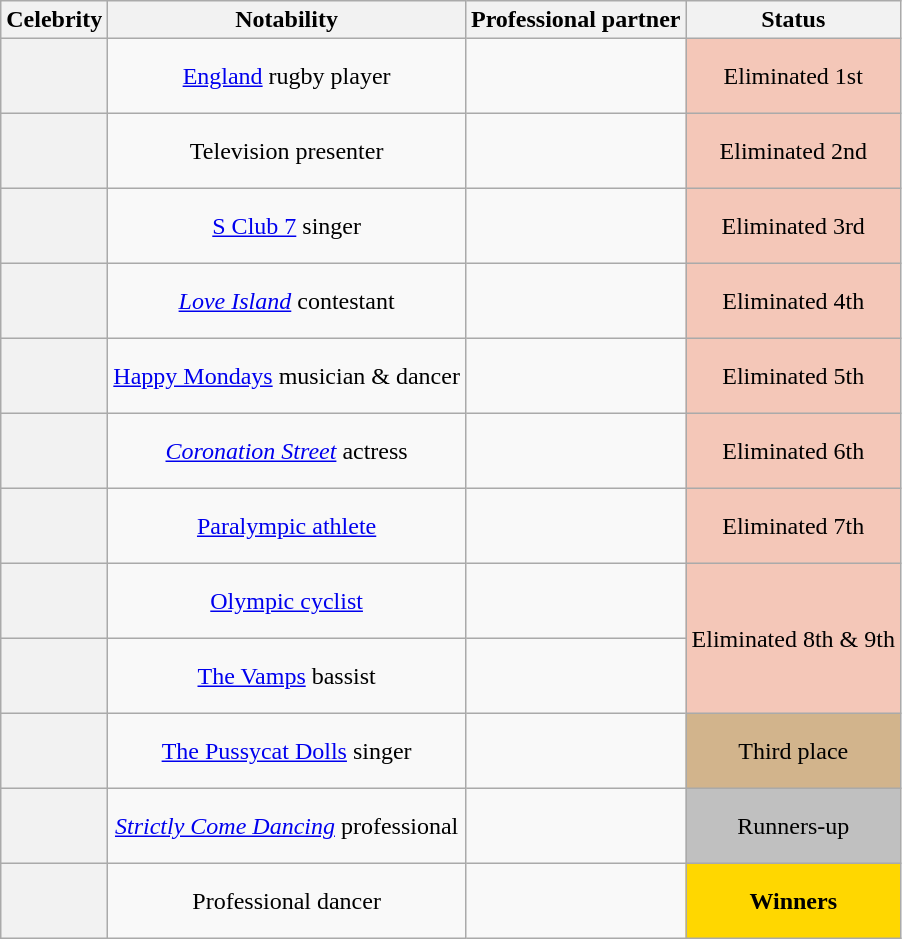<table class="wikitable sortable" style="text-align:center;">
<tr>
<th scope="col">Celebrity</th>
<th scope="col" class="unsortable">Notability</th>
<th scope="col">Professional partner</th>
<th scope="col">Status</th>
</tr>
<tr style="height:50px">
<th scope="row"></th>
<td><a href='#'>England</a> rugby player</td>
<td></td>
<td bgcolor="f4c7b8">Eliminated 1st<br></td>
</tr>
<tr style="height:50px">
<th scope="row"></th>
<td>Television presenter</td>
<td></td>
<td bgcolor="f4c7b8">Eliminated 2nd<br></td>
</tr>
<tr style="height:50px">
<th scope="row"></th>
<td><a href='#'>S Club 7</a> singer</td>
<td></td>
<td bgcolor="f4c7b8">Eliminated 3rd<br></td>
</tr>
<tr style="height:50px">
<th scope="row"></th>
<td><em><a href='#'>Love Island</a></em> contestant</td>
<td></td>
<td bgcolor="f4c7b8">Eliminated 4th<br></td>
</tr>
<tr style="height:50px">
<th scope="row"></th>
<td><a href='#'>Happy Mondays</a> musician & dancer</td>
<td></td>
<td bgcolor="f4c7b8">Eliminated 5th<br></td>
</tr>
<tr style="height:50px">
<th scope="row"></th>
<td><em><a href='#'>Coronation Street</a></em> actress</td>
<td></td>
<td bgcolor="f4c7b8">Eliminated 6th<br></td>
</tr>
<tr style="height:50px">
<th scope="row"></th>
<td><a href='#'>Paralympic athlete</a></td>
<td></td>
<td bgcolor="f4c7b8">Eliminated 7th<br></td>
</tr>
<tr style="height:50px">
<th scope="row"></th>
<td><a href='#'>Olympic cyclist</a></td>
<td></td>
<td rowspan=2 bgcolor="f4c7b8">Eliminated 8th & 9th<br></td>
</tr>
<tr style="height:50px">
<th scope="row"></th>
<td><a href='#'>The Vamps</a> bassist</td>
<td></td>
</tr>
<tr style="height:50px">
<th scope="row"></th>
<td><a href='#'>The Pussycat Dolls</a> singer</td>
<td></td>
<td bgcolor="tan">Third place<br></td>
</tr>
<tr style="height:50px">
<th scope="row"></th>
<td><em><a href='#'>Strictly Come Dancing</a></em> professional</td>
<td><br></td>
<td bgcolor="silver">Runners-up<br></td>
</tr>
<tr style="height:50px">
<th scope="row"></th>
<td>Professional dancer</td>
<td></td>
<td bgcolor="gold"><strong>Winners</strong><br></td>
</tr>
</table>
